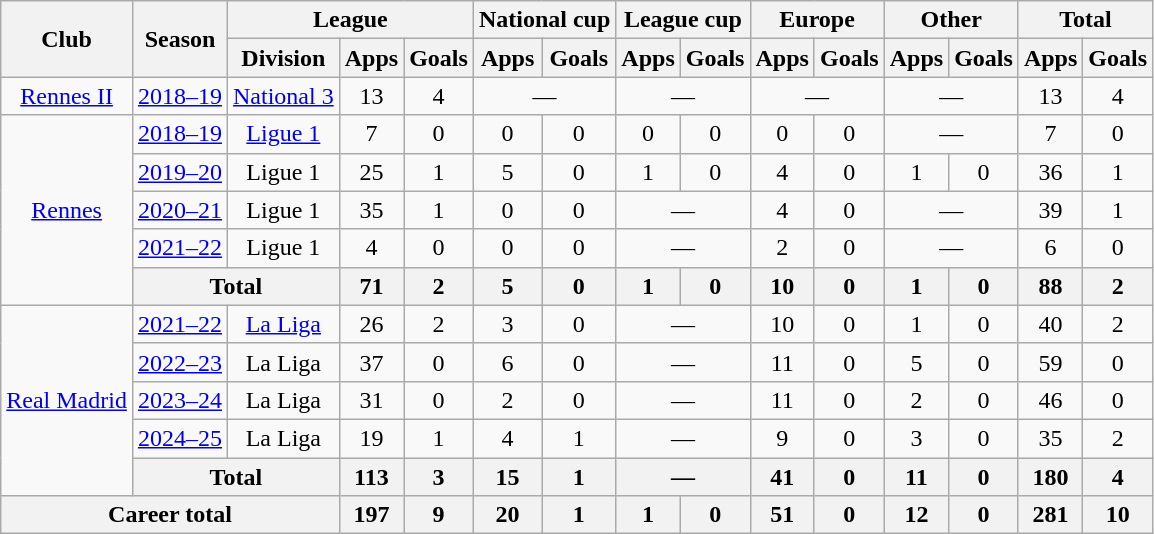<table class="wikitable" style="text-align: center;">
<tr>
<th rowspan="2">Club</th>
<th rowspan="2">Season</th>
<th colspan="3">League</th>
<th colspan="2">National cup</th>
<th colspan="2">League cup</th>
<th colspan="2">Europe</th>
<th colspan="2">Other</th>
<th colspan="2">Total</th>
</tr>
<tr>
<th>Division</th>
<th>Apps</th>
<th>Goals</th>
<th>Apps</th>
<th>Goals</th>
<th>Apps</th>
<th>Goals</th>
<th>Apps</th>
<th>Goals</th>
<th>Apps</th>
<th>Goals</th>
<th>Apps</th>
<th>Goals</th>
</tr>
<tr>
<td><a href='#'>Rennes II</a></td>
<td><a href='#'>2018–19</a></td>
<td><a href='#'>National 3</a></td>
<td>13</td>
<td>4</td>
<td colspan="2">—</td>
<td colspan="2">—</td>
<td colspan="2">—</td>
<td colspan="2">—</td>
<td>13</td>
<td>4</td>
</tr>
<tr>
<td rowspan="5"><a href='#'>Rennes</a></td>
<td><a href='#'>2018–19</a></td>
<td><a href='#'>Ligue 1</a></td>
<td>7</td>
<td>0</td>
<td>0</td>
<td>0</td>
<td>0</td>
<td>0</td>
<td>0</td>
<td>0</td>
<td colspan="2">—</td>
<td>7</td>
<td>0</td>
</tr>
<tr>
<td><a href='#'>2019–20</a></td>
<td>Ligue 1</td>
<td>25</td>
<td>1</td>
<td>5</td>
<td>0</td>
<td>1</td>
<td>0</td>
<td>4</td>
<td>0</td>
<td>1</td>
<td>0</td>
<td>36</td>
<td>1</td>
</tr>
<tr>
<td><a href='#'>2020–21</a></td>
<td>Ligue 1</td>
<td>35</td>
<td>1</td>
<td>0</td>
<td>0</td>
<td colspan="2">—</td>
<td>4</td>
<td>0</td>
<td colspan="2">—</td>
<td>39</td>
<td>1</td>
</tr>
<tr>
<td><a href='#'>2021–22</a></td>
<td>Ligue 1</td>
<td>4</td>
<td>0</td>
<td>0</td>
<td>0</td>
<td colspan="2">—</td>
<td>2</td>
<td>0</td>
<td colspan="2">—</td>
<td>6</td>
<td>0</td>
</tr>
<tr>
<th colspan="2">Total</th>
<th>71</th>
<th>2</th>
<th>5</th>
<th>0</th>
<th>1</th>
<th>0</th>
<th>10</th>
<th>0</th>
<th>1</th>
<th>0</th>
<th>88</th>
<th>2</th>
</tr>
<tr>
<td rowspan="5"><a href='#'>Real Madrid</a></td>
<td><a href='#'>2021–22</a></td>
<td><a href='#'>La Liga</a></td>
<td>26</td>
<td>2</td>
<td>3</td>
<td>0</td>
<td colspan="2">—</td>
<td>10</td>
<td>0</td>
<td>1</td>
<td>0</td>
<td>40</td>
<td>2</td>
</tr>
<tr>
<td><a href='#'>2022–23</a></td>
<td>La Liga</td>
<td>37</td>
<td>0</td>
<td>6</td>
<td>0</td>
<td colspan="2">—</td>
<td>11</td>
<td>0</td>
<td>5</td>
<td>0</td>
<td>59</td>
<td>0</td>
</tr>
<tr>
<td><a href='#'>2023–24</a></td>
<td>La Liga</td>
<td>31</td>
<td>0</td>
<td>2</td>
<td>0</td>
<td colspan="2">—</td>
<td>11</td>
<td>0</td>
<td>2</td>
<td>0</td>
<td>46</td>
<td>0</td>
</tr>
<tr>
<td><a href='#'>2024–25</a></td>
<td>La Liga</td>
<td>19</td>
<td>1</td>
<td>4</td>
<td>1</td>
<td colspan="2">—</td>
<td>9</td>
<td>0</td>
<td>3</td>
<td>0</td>
<td>35</td>
<td>2</td>
</tr>
<tr>
<th colspan="2">Total</th>
<th>113</th>
<th>3</th>
<th>15</th>
<th>1</th>
<th colspan="2">—</th>
<th>41</th>
<th>0</th>
<th>11</th>
<th>0</th>
<th>180</th>
<th>4</th>
</tr>
<tr>
<th colspan="3">Career total</th>
<th>197</th>
<th>9</th>
<th>20</th>
<th>1</th>
<th>1</th>
<th>0</th>
<th>51</th>
<th>0</th>
<th>12</th>
<th>0</th>
<th>281</th>
<th>10</th>
</tr>
</table>
